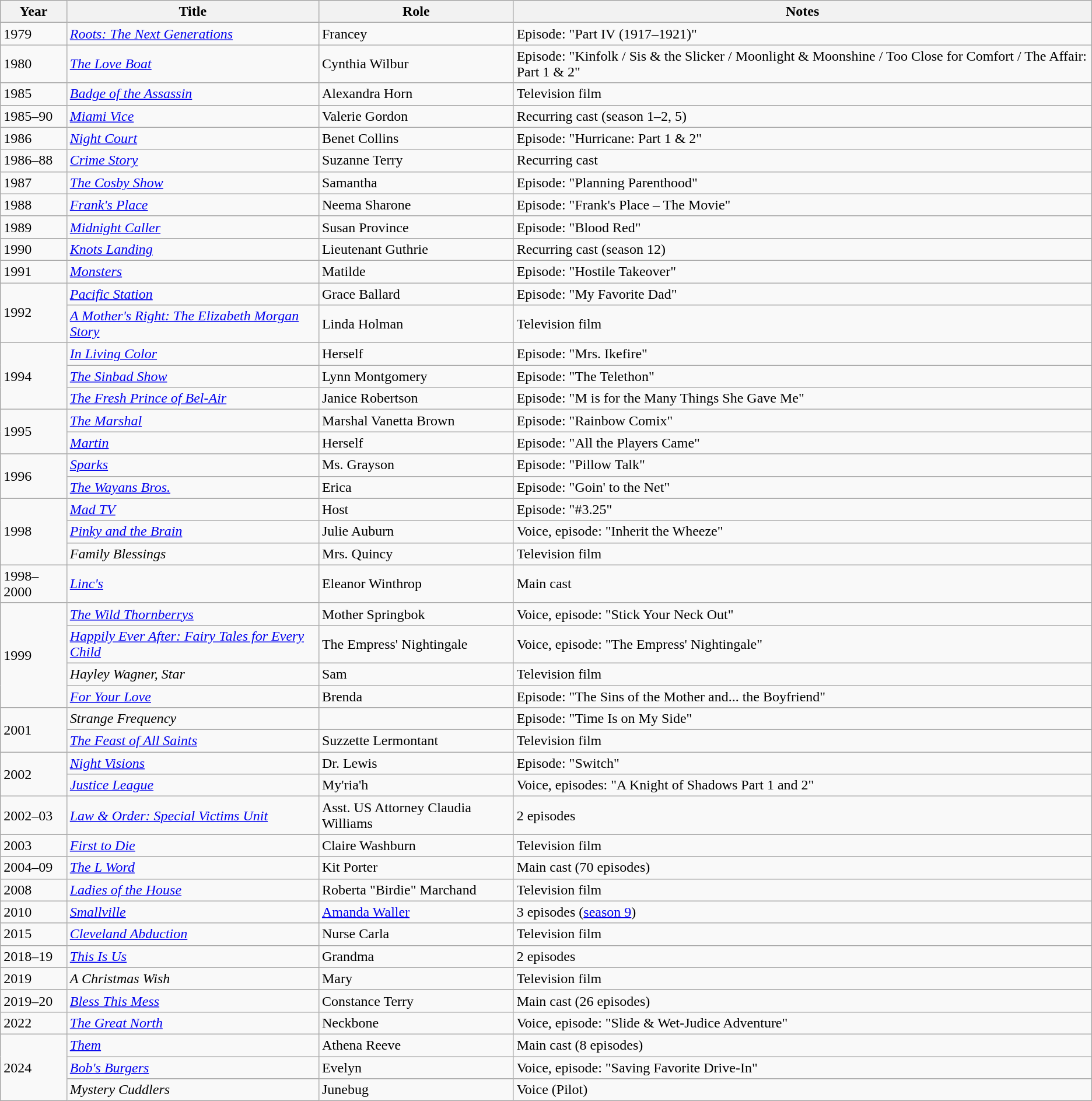<table class="wikitable sortable">
<tr>
<th>Year</th>
<th>Title</th>
<th>Role</th>
<th class="unsortable">Notes</th>
</tr>
<tr>
<td>1979</td>
<td><em><a href='#'>Roots: The Next Generations</a></em></td>
<td>Francey</td>
<td>Episode: "Part IV (1917–1921)"</td>
</tr>
<tr>
<td>1980</td>
<td><em><a href='#'>The Love Boat</a></em></td>
<td>Cynthia Wilbur</td>
<td>Episode: "Kinfolk / Sis & the Slicker / Moonlight & Moonshine / Too Close for Comfort / The Affair: Part 1 & 2"</td>
</tr>
<tr>
<td>1985</td>
<td><em><a href='#'>Badge of the Assassin</a></em></td>
<td>Alexandra Horn</td>
<td>Television film</td>
</tr>
<tr>
<td>1985–90</td>
<td><em><a href='#'>Miami Vice</a></em></td>
<td>Valerie Gordon</td>
<td>Recurring cast (season 1–2, 5)</td>
</tr>
<tr>
<td>1986</td>
<td><em><a href='#'>Night Court</a></em></td>
<td>Benet Collins</td>
<td>Episode: "Hurricane: Part 1 & 2"</td>
</tr>
<tr>
<td>1986–88</td>
<td><em><a href='#'>Crime Story</a></em></td>
<td>Suzanne Terry</td>
<td>Recurring cast</td>
</tr>
<tr>
<td>1987</td>
<td><em><a href='#'>The Cosby Show</a></em></td>
<td>Samantha</td>
<td>Episode: "Planning Parenthood"</td>
</tr>
<tr>
<td>1988</td>
<td><em><a href='#'>Frank's Place</a></em></td>
<td>Neema Sharone</td>
<td>Episode: "Frank's Place – The Movie"</td>
</tr>
<tr>
<td>1989</td>
<td><em><a href='#'>Midnight Caller</a></em></td>
<td>Susan Province</td>
<td>Episode: "Blood Red"</td>
</tr>
<tr>
<td>1990</td>
<td><em><a href='#'>Knots Landing</a></em></td>
<td>Lieutenant Guthrie</td>
<td>Recurring cast (season 12)</td>
</tr>
<tr>
<td>1991</td>
<td><em><a href='#'>Monsters</a></em></td>
<td>Matilde</td>
<td>Episode: "Hostile Takeover"</td>
</tr>
<tr>
<td rowspan="2">1992</td>
<td><em><a href='#'>Pacific Station</a></em></td>
<td>Grace Ballard</td>
<td>Episode: "My Favorite Dad"</td>
</tr>
<tr>
<td><em><a href='#'>A Mother's Right: The Elizabeth Morgan Story</a></em></td>
<td>Linda Holman</td>
<td>Television film</td>
</tr>
<tr>
<td rowspan="3">1994</td>
<td><em><a href='#'>In Living Color</a></em></td>
<td>Herself</td>
<td>Episode: "Mrs. Ikefire"</td>
</tr>
<tr>
<td><em><a href='#'>The Sinbad Show</a></em></td>
<td>Lynn Montgomery</td>
<td>Episode: "The Telethon"</td>
</tr>
<tr>
<td><em><a href='#'>The Fresh Prince of Bel-Air</a></em></td>
<td>Janice Robertson</td>
<td>Episode: "M is for the Many Things She Gave Me"</td>
</tr>
<tr>
<td rowspan=2>1995</td>
<td><em><a href='#'>The Marshal</a></em></td>
<td>Marshal Vanetta Brown</td>
<td>Episode: "Rainbow Comix"</td>
</tr>
<tr>
<td><em><a href='#'>Martin</a></em></td>
<td>Herself</td>
<td>Episode: "All the Players Came"</td>
</tr>
<tr>
<td rowspan="2">1996</td>
<td><em><a href='#'>Sparks</a></em></td>
<td>Ms. Grayson</td>
<td>Episode: "Pillow Talk"</td>
</tr>
<tr>
<td><em><a href='#'>The Wayans Bros.</a></em></td>
<td>Erica</td>
<td>Episode: "Goin' to the Net"</td>
</tr>
<tr>
<td rowspan="3">1998</td>
<td><em><a href='#'>Mad TV</a></em></td>
<td>Host</td>
<td>Episode: "#3.25"</td>
</tr>
<tr>
<td><em><a href='#'>Pinky and the Brain</a></em></td>
<td>Julie Auburn</td>
<td>Voice, episode: "Inherit the Wheeze"</td>
</tr>
<tr>
<td><em>Family Blessings</em></td>
<td>Mrs. Quincy</td>
<td>Television film</td>
</tr>
<tr>
<td>1998–2000</td>
<td><em><a href='#'>Linc's</a></em></td>
<td>Eleanor Winthrop</td>
<td>Main cast</td>
</tr>
<tr>
<td rowspan="4">1999</td>
<td><em><a href='#'>The Wild Thornberrys</a></em></td>
<td>Mother Springbok</td>
<td>Voice, episode: "Stick Your Neck Out"</td>
</tr>
<tr>
<td><em><a href='#'>Happily Ever After: Fairy Tales for Every Child</a></em></td>
<td>The Empress' Nightingale</td>
<td>Voice, episode: "The Empress' Nightingale"</td>
</tr>
<tr>
<td><em>Hayley Wagner, Star</em></td>
<td>Sam</td>
<td>Television film</td>
</tr>
<tr>
<td><em><a href='#'>For Your Love</a></em></td>
<td>Brenda</td>
<td>Episode: "The Sins of the Mother and... the Boyfriend"</td>
</tr>
<tr>
<td rowspan="2">2001</td>
<td><em>Strange Frequency</em></td>
<td></td>
<td>Episode: "Time Is on My Side"</td>
</tr>
<tr>
<td><em><a href='#'>The Feast of All Saints</a></em></td>
<td>Suzzette Lermontant</td>
<td>Television film</td>
</tr>
<tr>
<td rowspan="2">2002</td>
<td><em><a href='#'>Night Visions</a></em></td>
<td>Dr. Lewis</td>
<td>Episode: "Switch"</td>
</tr>
<tr>
<td><em><a href='#'>Justice League</a></em></td>
<td>My'ria'h</td>
<td>Voice, episodes: "A Knight of Shadows Part 1 and 2"</td>
</tr>
<tr>
<td>2002–03</td>
<td><em><a href='#'>Law & Order: Special Victims Unit</a></em></td>
<td>Asst. US Attorney Claudia Williams</td>
<td>2 episodes</td>
</tr>
<tr>
<td>2003</td>
<td><em><a href='#'>First to Die</a></em></td>
<td>Claire Washburn</td>
<td>Television film</td>
</tr>
<tr>
<td>2004–09</td>
<td><em><a href='#'>The L Word</a></em></td>
<td>Kit Porter</td>
<td>Main cast (70 episodes)</td>
</tr>
<tr>
<td>2008</td>
<td><em><a href='#'>Ladies of the House</a></em></td>
<td>Roberta "Birdie" Marchand</td>
<td>Television film</td>
</tr>
<tr>
<td>2010</td>
<td><em><a href='#'>Smallville</a></em></td>
<td><a href='#'>Amanda Waller</a></td>
<td>3 episodes (<a href='#'>season 9</a>)</td>
</tr>
<tr>
<td>2015</td>
<td><em><a href='#'>Cleveland Abduction</a></em></td>
<td>Nurse Carla</td>
<td>Television film</td>
</tr>
<tr>
<td>2018–19</td>
<td><em><a href='#'>This Is Us</a></em></td>
<td>Grandma</td>
<td>2 episodes</td>
</tr>
<tr>
<td>2019</td>
<td><em>A Christmas Wish</em></td>
<td>Mary</td>
<td>Television film</td>
</tr>
<tr>
<td>2019–20</td>
<td><em><a href='#'>Bless This Mess</a></em></td>
<td>Constance Terry</td>
<td>Main cast (26 episodes)</td>
</tr>
<tr>
<td>2022</td>
<td><em><a href='#'>The Great North</a></em></td>
<td>Neckbone</td>
<td>Voice, episode: "Slide & Wet-Judice Adventure"</td>
</tr>
<tr>
<td rowspan="3">2024</td>
<td><em><a href='#'>Them</a></em></td>
<td>Athena Reeve</td>
<td>Main cast (8 episodes)</td>
</tr>
<tr>
<td><em><a href='#'>Bob's Burgers</a></em></td>
<td>Evelyn</td>
<td>Voice, episode: "Saving Favorite Drive-In"</td>
</tr>
<tr>
<td><em>Mystery Cuddlers</em></td>
<td>Junebug</td>
<td>Voice (Pilot)</td>
</tr>
</table>
